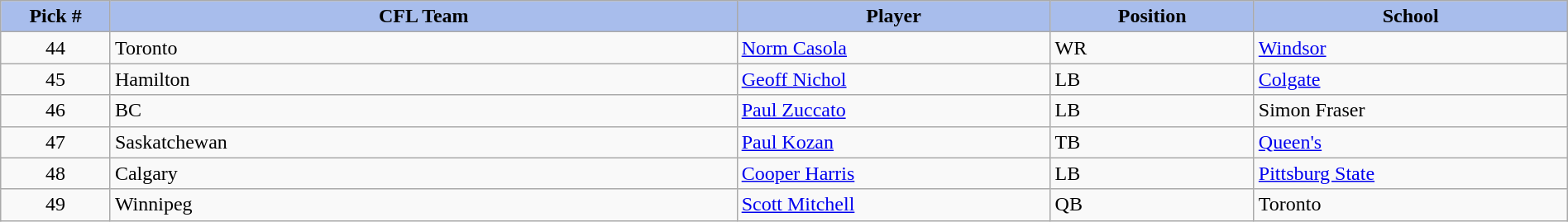<table class="wikitable" style="width: 100%">
<tr>
<th style="background:#A8BDEC;" width=7%>Pick #</th>
<th width=40% style="background:#A8BDEC;">CFL Team</th>
<th width=20% style="background:#A8BDEC;">Player</th>
<th width=13% style="background:#A8BDEC;">Position</th>
<th width=20% style="background:#A8BDEC;">School</th>
</tr>
<tr>
<td align=center>44</td>
<td>Toronto</td>
<td><a href='#'>Norm Casola</a></td>
<td>WR</td>
<td><a href='#'>Windsor</a></td>
</tr>
<tr>
<td align=center>45</td>
<td>Hamilton</td>
<td><a href='#'>Geoff Nichol</a></td>
<td>LB</td>
<td><a href='#'>Colgate</a></td>
</tr>
<tr>
<td align=center>46</td>
<td>BC</td>
<td><a href='#'>Paul Zuccato</a></td>
<td>LB</td>
<td>Simon Fraser</td>
</tr>
<tr>
<td align=center>47</td>
<td>Saskatchewan</td>
<td><a href='#'>Paul Kozan</a></td>
<td>TB</td>
<td><a href='#'>Queen's</a></td>
</tr>
<tr>
<td align=center>48</td>
<td>Calgary</td>
<td><a href='#'>Cooper Harris</a></td>
<td>LB</td>
<td><a href='#'>Pittsburg State</a></td>
</tr>
<tr>
<td align=center>49</td>
<td>Winnipeg</td>
<td><a href='#'>Scott Mitchell</a></td>
<td>QB</td>
<td>Toronto</td>
</tr>
</table>
